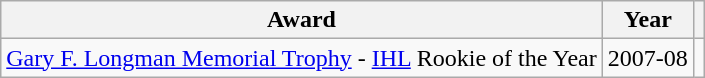<table class="wikitable">
<tr>
<th>Award</th>
<th>Year</th>
<th></th>
</tr>
<tr>
<td><a href='#'>Gary F. Longman Memorial Trophy</a> - <a href='#'>IHL</a> Rookie of the Year</td>
<td>2007-08</td>
<td></td>
</tr>
</table>
